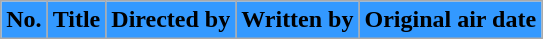<table class="wikitable plainrowheaders" style="background:#fff;">
<tr>
<th style="background:#39f;color:#000;">No.</th>
<th style="background:#39f;color:#000;">Title</th>
<th style="background:#39f;color:#000;">Directed by</th>
<th style="background:#39f;color:#000;">Written by</th>
<th style="background:#39f;color:#000;">Original air date<br>


















</th>
</tr>
</table>
